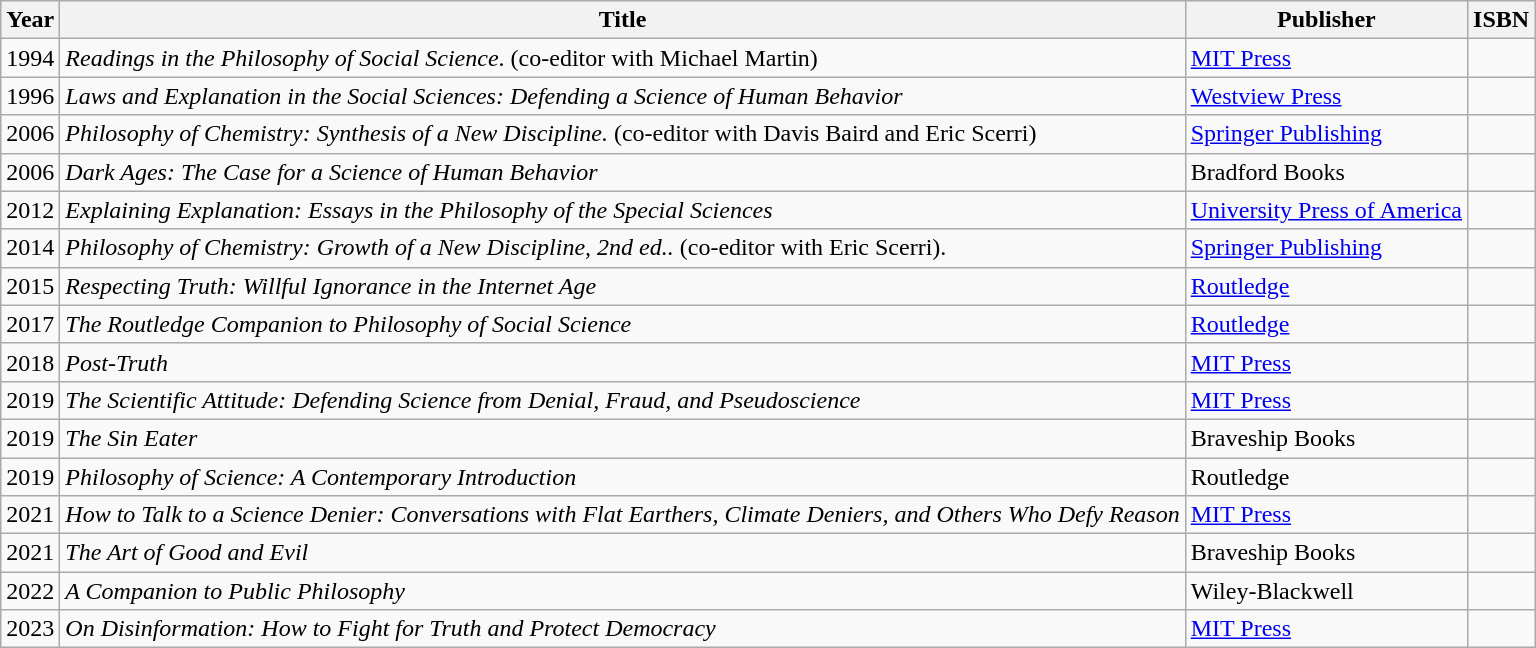<table class="wikitable sortable">
<tr>
<th>Year</th>
<th>Title</th>
<th>Publisher</th>
<th>ISBN</th>
</tr>
<tr>
<td>1994</td>
<td><em>Readings in the Philosophy of Social Science</em>. (co-editor with Michael Martin)</td>
<td><a href='#'>MIT Press</a></td>
<td></td>
</tr>
<tr>
<td>1996</td>
<td><em>Laws and Explanation in the Social Sciences: Defending a Science of Human Behavior</em></td>
<td><a href='#'>Westview Press</a></td>
<td></td>
</tr>
<tr>
<td>2006</td>
<td><em>Philosophy of Chemistry: Synthesis of a New Discipline.</em> (co-editor with Davis Baird and Eric Scerri)</td>
<td><a href='#'>Springer Publishing</a></td>
<td></td>
</tr>
<tr>
<td>2006</td>
<td><em>Dark Ages: The Case for a Science of Human Behavior</em></td>
<td>Bradford Books</td>
<td></td>
</tr>
<tr>
<td>2012</td>
<td><em>Explaining Explanation: Essays in the Philosophy of the Special Sciences</em></td>
<td><a href='#'>University Press of America</a></td>
<td></td>
</tr>
<tr>
<td>2014</td>
<td><em>Philosophy of Chemistry: Growth of a New Discipline, 2nd ed..</em> (co-editor with Eric Scerri).</td>
<td><a href='#'>Springer Publishing</a></td>
<td></td>
</tr>
<tr>
<td>2015</td>
<td><em>Respecting Truth: Willful Ignorance in the Internet Age</em></td>
<td><a href='#'>Routledge</a></td>
<td></td>
</tr>
<tr>
<td>2017</td>
<td><em>The Routledge Companion to Philosophy of Social Science</em></td>
<td><a href='#'>Routledge</a></td>
<td></td>
</tr>
<tr>
<td>2018</td>
<td><em>Post-Truth</em></td>
<td><a href='#'>MIT Press</a></td>
<td></td>
</tr>
<tr>
<td>2019</td>
<td><em>The Scientific Attitude: Defending Science from Denial, Fraud, and Pseudoscience</em></td>
<td><a href='#'>MIT Press</a></td>
<td></td>
</tr>
<tr>
<td>2019</td>
<td><em>The Sin Eater</em></td>
<td>Braveship Books</td>
<td></td>
</tr>
<tr>
<td>2019</td>
<td><em>Philosophy of Science: A Contemporary Introduction</em></td>
<td>Routledge</td>
<td></td>
</tr>
<tr>
<td>2021</td>
<td><em>How to Talk to a Science Denier: Conversations with Flat Earthers, Climate Deniers, and Others Who Defy Reason</em></td>
<td><a href='#'>MIT Press</a></td>
<td></td>
</tr>
<tr>
<td>2021</td>
<td><em>The Art of Good and Evil</em></td>
<td>Braveship Books</td>
<td></td>
</tr>
<tr>
<td>2022</td>
<td><em>A Companion to Public Philosophy</em></td>
<td>Wiley-Blackwell</td>
<td></td>
</tr>
<tr>
<td>2023</td>
<td><em>On Disinformation: How to Fight for Truth and Protect Democracy</em></td>
<td><a href='#'>MIT Press</a></td>
<td></td>
</tr>
</table>
